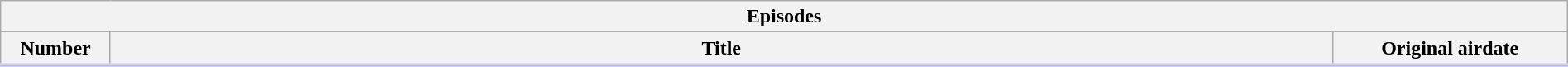<table class="wikitable collapsible collapsed" style="width:100%; background:#FFF;">
<tr>
<th colspan=3>Episodes</th>
</tr>
<tr style="border-bottom:3px solid #CCF">
<th width="7%">Number</th>
<th>Title</th>
<th width="15%">Original airdate</th>
</tr>
<tr>
</tr>
</table>
